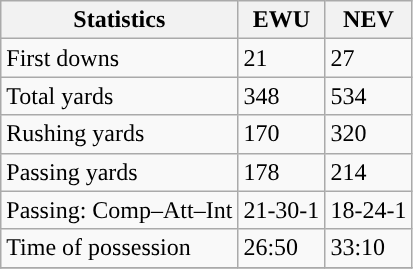<table class="wikitable" style="float: left;">
<tr>
<th>Statistics</th>
<th>EWU</th>
<th>NEV</th>
</tr>
<tr>
<td>First downs</td>
<td>21</td>
<td>27</td>
</tr>
<tr>
<td>Total yards</td>
<td>348</td>
<td>534</td>
</tr>
<tr>
<td>Rushing yards</td>
<td>170</td>
<td>320</td>
</tr>
<tr>
<td>Passing yards</td>
<td>178</td>
<td>214</td>
</tr>
<tr>
<td>Passing: Comp–Att–Int</td>
<td>21-30-1</td>
<td>18-24-1</td>
</tr>
<tr>
<td>Time of possession</td>
<td>26:50</td>
<td>33:10</td>
</tr>
<tr>
</tr>
</table>
